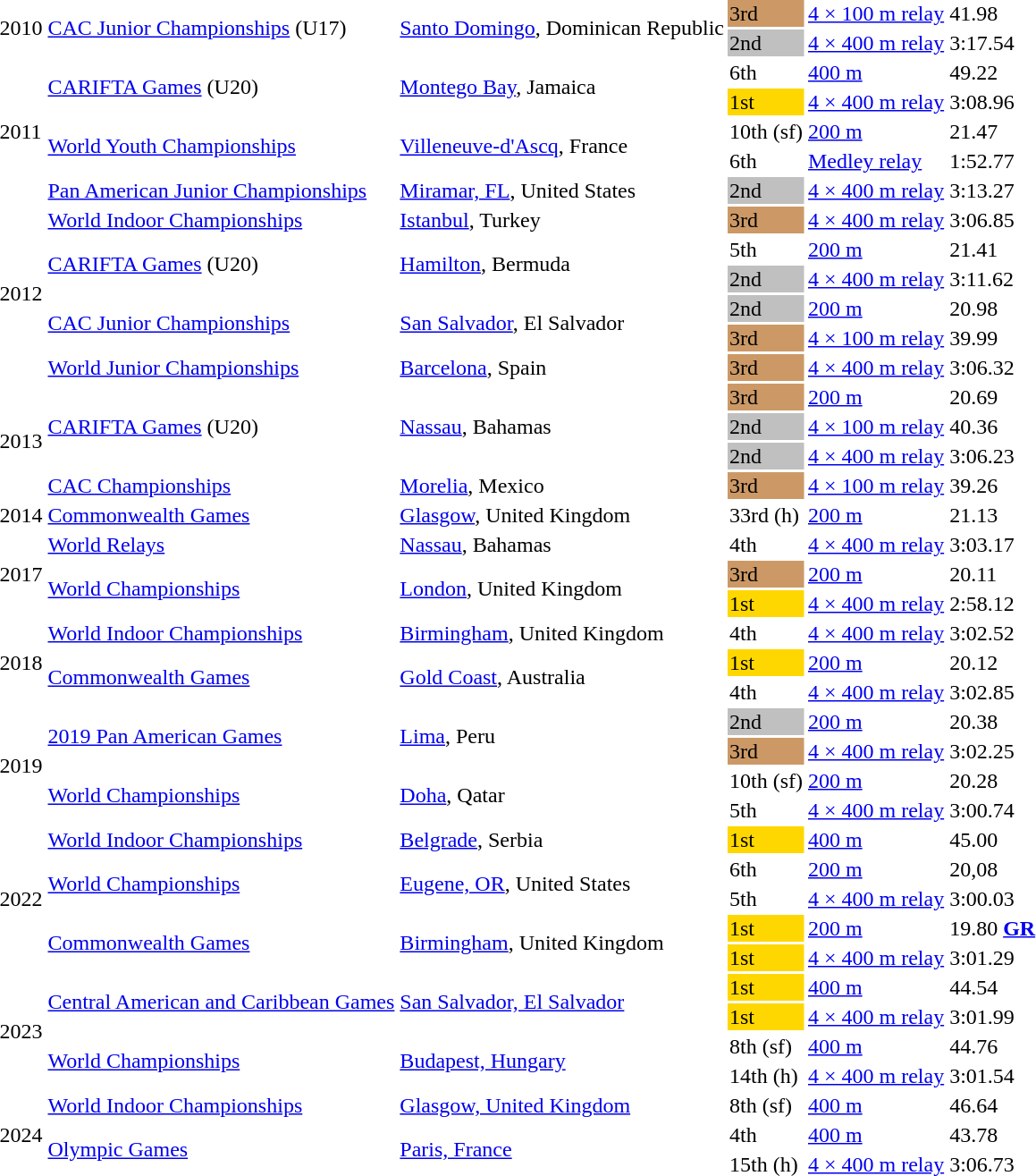<table>
<tr>
<td rowspan=2>2010</td>
<td rowspan=2><a href='#'>CAC Junior Championships</a> (U17)</td>
<td rowspan=2><a href='#'>Santo Domingo</a>, Dominican Republic</td>
<td bgcolor=cc9966>3rd</td>
<td><a href='#'>4 × 100 m relay</a></td>
<td>41.98</td>
</tr>
<tr>
<td bgcolor=silver>2nd</td>
<td><a href='#'>4 × 400 m relay</a></td>
<td>3:17.54</td>
</tr>
<tr>
<td rowspan=5>2011</td>
<td rowspan=2><a href='#'>CARIFTA Games</a> (U20)</td>
<td rowspan=2><a href='#'>Montego Bay</a>, Jamaica</td>
<td>6th</td>
<td><a href='#'>400 m</a></td>
<td>49.22</td>
</tr>
<tr>
<td bgcolor=gold>1st</td>
<td><a href='#'>4 × 400 m relay</a></td>
<td>3:08.96</td>
</tr>
<tr>
<td rowspan=2><a href='#'>World Youth Championships</a></td>
<td rowspan=2><a href='#'>Villeneuve-d'Ascq</a>, France</td>
<td>10th (sf)</td>
<td><a href='#'>200 m</a></td>
<td>21.47</td>
</tr>
<tr>
<td>6th</td>
<td><a href='#'>Medley relay</a></td>
<td>1:52.77</td>
</tr>
<tr>
<td><a href='#'>Pan American Junior Championships</a></td>
<td><a href='#'>Miramar, FL</a>, United States</td>
<td bgcolor=silver>2nd</td>
<td><a href='#'>4 × 400 m relay</a></td>
<td>3:13.27</td>
</tr>
<tr>
<td rowspan=6>2012</td>
<td><a href='#'>World Indoor Championships</a></td>
<td><a href='#'>Istanbul</a>, Turkey</td>
<td bgcolor=cc9966>3rd</td>
<td><a href='#'>4 × 400 m relay</a></td>
<td>3:06.85 <strong></strong></td>
</tr>
<tr>
<td rowspan=2><a href='#'>CARIFTA Games</a> (U20)</td>
<td rowspan=2><a href='#'>Hamilton</a>, Bermuda</td>
<td>5th</td>
<td><a href='#'>200 m</a></td>
<td>21.41</td>
</tr>
<tr>
<td bgcolor=silver>2nd</td>
<td><a href='#'>4 × 400 m relay</a></td>
<td>3:11.62</td>
</tr>
<tr>
<td rowspan=2><a href='#'>CAC Junior Championships</a></td>
<td rowspan=2><a href='#'>San Salvador</a>, El Salvador</td>
<td bgcolor=silver>2nd</td>
<td><a href='#'>200 m</a></td>
<td>20.98</td>
</tr>
<tr>
<td bgcolor=cc9966>3rd</td>
<td><a href='#'>4 × 100 m relay</a></td>
<td>39.99</td>
</tr>
<tr>
<td><a href='#'>World Junior Championships</a></td>
<td><a href='#'>Barcelona</a>, Spain</td>
<td bgcolor=cc9966>3rd</td>
<td><a href='#'>4 × 400 m relay</a></td>
<td>3:06.32</td>
</tr>
<tr>
<td rowspan=4>2013</td>
<td rowspan=3><a href='#'>CARIFTA Games</a> (U20)</td>
<td rowspan=3><a href='#'>Nassau</a>, Bahamas</td>
<td bgcolor=cc9966>3rd</td>
<td><a href='#'>200 m</a></td>
<td>20.69 </td>
</tr>
<tr>
<td bgcolor=silver>2nd</td>
<td><a href='#'>4 × 100 m relay</a></td>
<td>40.36</td>
</tr>
<tr>
<td bgcolor=silver>2nd</td>
<td><a href='#'>4 × 400 m relay</a></td>
<td>3:06.23</td>
</tr>
<tr>
<td><a href='#'>CAC Championships</a></td>
<td><a href='#'>Morelia</a>, Mexico</td>
<td bgcolor=cc9966>3rd</td>
<td><a href='#'>4 × 100 m relay</a></td>
<td>39.26</td>
</tr>
<tr>
<td>2014</td>
<td><a href='#'>Commonwealth Games</a></td>
<td><a href='#'>Glasgow</a>, United Kingdom</td>
<td>33rd (h)</td>
<td><a href='#'>200 m</a></td>
<td>21.13</td>
</tr>
<tr>
<td rowspan=3>2017</td>
<td><a href='#'>World Relays</a></td>
<td><a href='#'>Nassau</a>, Bahamas</td>
<td>4th</td>
<td><a href='#'>4 × 400 m relay</a></td>
<td>3:03.17</td>
</tr>
<tr>
<td rowspan=2><a href='#'>World Championships</a></td>
<td rowspan=2><a href='#'>London</a>, United Kingdom</td>
<td bgcolor=cc9966>3rd</td>
<td><a href='#'>200 m</a></td>
<td>20.11</td>
</tr>
<tr>
<td bgcolor=gold>1st</td>
<td><a href='#'>4 × 400 m relay</a></td>
<td>2:58.12  <strong></strong></td>
</tr>
<tr>
<td rowspan=3>2018</td>
<td><a href='#'>World Indoor Championships</a></td>
<td><a href='#'>Birmingham</a>, United Kingdom</td>
<td>4th</td>
<td><a href='#'>4 × 400 m relay</a></td>
<td>3:02.52 <strong></strong></td>
</tr>
<tr>
<td rowspan=2><a href='#'>Commonwealth Games</a></td>
<td rowspan=2><a href='#'>Gold Coast</a>, Australia</td>
<td bgcolor=gold>1st</td>
<td><a href='#'>200 m</a></td>
<td>20.12</td>
</tr>
<tr>
<td>4th</td>
<td><a href='#'>4 × 400 m relay</a></td>
<td>3:02.85</td>
</tr>
<tr>
<td rowspan=4>2019</td>
<td rowspan=2><a href='#'>2019 Pan American Games</a></td>
<td rowspan=2><a href='#'>Lima</a>, Peru</td>
<td bgcolor=silver>2nd</td>
<td><a href='#'>200 m</a></td>
<td>20.38</td>
</tr>
<tr>
<td bgcolor=cc9966>3rd</td>
<td><a href='#'>4 × 400 m relay</a></td>
<td>3:02.25</td>
</tr>
<tr>
<td rowspan=2><a href='#'>World Championships</a></td>
<td rowspan=2><a href='#'>Doha</a>, Qatar</td>
<td>10th (sf)</td>
<td><a href='#'>200 m</a></td>
<td>20.28</td>
</tr>
<tr>
<td>5th</td>
<td><a href='#'>4 × 400 m relay</a></td>
<td>3:00.74 </td>
</tr>
<tr>
<td rowspan=5>2022</td>
<td><a href='#'>World Indoor Championships</a></td>
<td><a href='#'>Belgrade</a>, Serbia</td>
<td bgcolor=gold>1st</td>
<td><a href='#'>400 m</a></td>
<td>45.00 <strong></strong> <strong></strong></td>
</tr>
<tr>
<td rowspan=2><a href='#'>World Championships</a></td>
<td rowspan=2><a href='#'>Eugene, OR</a>, United States</td>
<td>6th</td>
<td><a href='#'>200 m</a></td>
<td>20,08</td>
</tr>
<tr>
<td>5th</td>
<td><a href='#'>4 × 400 m relay</a></td>
<td>3:00.03 </td>
</tr>
<tr>
<td rowspan=2><a href='#'>Commonwealth Games</a></td>
<td rowspan=2><a href='#'>Birmingham</a>, United Kingdom</td>
<td bgcolor=gold>1st</td>
<td><a href='#'>200 m</a></td>
<td>19.80  <strong><a href='#'>GR</a></strong></td>
</tr>
<tr>
<td bgcolor=gold>1st</td>
<td><a href='#'>4 × 400 m relay</a></td>
<td>3:01.29</td>
</tr>
<tr>
<td rowspan=4>2023</td>
<td rowspan=2><a href='#'>Central American and Caribbean Games</a></td>
<td rowspan=2><a href='#'>San Salvador, El Salvador</a></td>
<td bgcolor=gold>1st</td>
<td><a href='#'>400 m</a></td>
<td>44.54</td>
</tr>
<tr>
<td bgcolor=gold>1st</td>
<td><a href='#'>4 × 400 m relay</a></td>
<td>3:01.99</td>
</tr>
<tr>
<td rowspan=2><a href='#'>World Championships</a></td>
<td rowspan=2><a href='#'>Budapest, Hungary</a></td>
<td>8th (sf)</td>
<td><a href='#'>400 m</a></td>
<td>44.76</td>
</tr>
<tr>
<td>14th (h)</td>
<td><a href='#'>4 × 400 m relay</a></td>
<td>3:01.54</td>
</tr>
<tr>
<td rowspan=3>2024</td>
<td><a href='#'>World Indoor Championships</a></td>
<td><a href='#'>Glasgow, United Kingdom</a></td>
<td>8th (sf)</td>
<td><a href='#'>400 m</a></td>
<td>46.64</td>
</tr>
<tr>
<td rowspan=2><a href='#'>Olympic Games</a></td>
<td rowspan=2><a href='#'>Paris, France</a></td>
<td>4th</td>
<td><a href='#'>400 m</a></td>
<td>43.78</td>
</tr>
<tr>
<td>15th (h)</td>
<td><a href='#'>4 × 400 m relay</a></td>
<td>3:06.73</td>
</tr>
</table>
